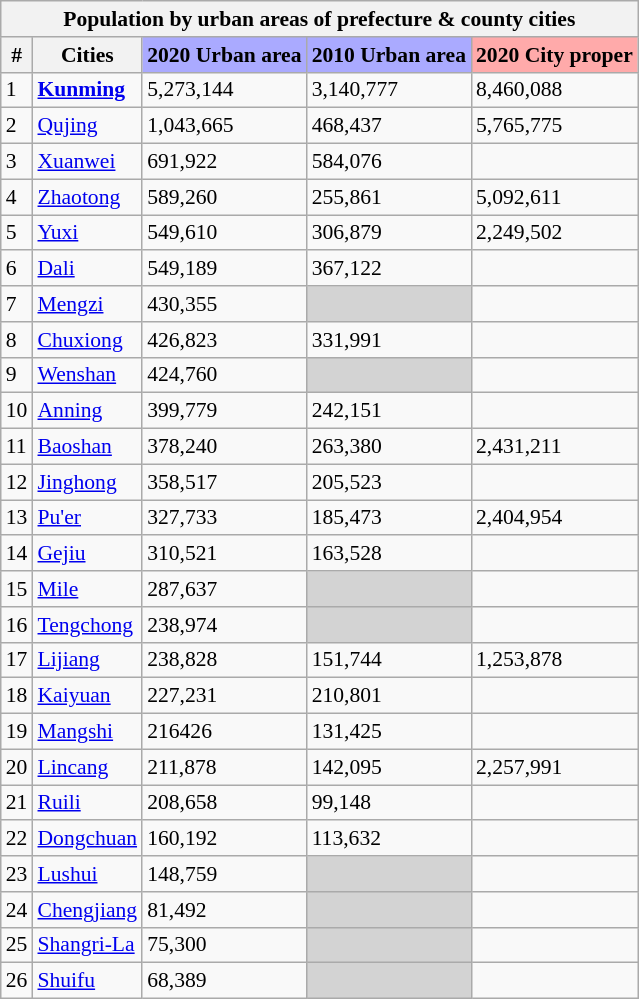<table class="wikitable sortable collapsible" style="font-size:90%;">
<tr>
<th colspan=5>Population by urban areas of prefecture & county cities</th>
</tr>
<tr>
<th>#</th>
<th>Cities</th>
<th style="background-color: #aaaaff;">2020 Urban area</th>
<th style="background-color: #aaaaff;">2010 Urban area</th>
<th style="background-color: #ffaaaa;">2020 City proper</th>
</tr>
<tr>
<td>1</td>
<td><strong><a href='#'>Kunming</a></strong></td>
<td>5,273,144</td>
<td>3,140,777</td>
<td>8,460,088</td>
</tr>
<tr>
<td>2</td>
<td><a href='#'>Qujing</a></td>
<td>1,043,665</td>
<td>468,437</td>
<td>5,765,775</td>
</tr>
<tr>
<td>3</td>
<td><a href='#'>Xuanwei</a></td>
<td>691,922</td>
<td>584,076</td>
<td></td>
</tr>
<tr>
<td>4</td>
<td><a href='#'>Zhaotong</a></td>
<td>589,260</td>
<td>255,861</td>
<td>5,092,611</td>
</tr>
<tr>
<td>5</td>
<td><a href='#'>Yuxi</a></td>
<td>549,610</td>
<td>306,879</td>
<td>2,249,502</td>
</tr>
<tr>
<td>6</td>
<td><a href='#'>Dali</a></td>
<td>549,189</td>
<td>367,122</td>
<td></td>
</tr>
<tr>
<td>7</td>
<td><a href='#'>Mengzi</a></td>
<td>430,355</td>
<td bgcolor="lightgrey"></td>
<td></td>
</tr>
<tr>
<td>8</td>
<td><a href='#'>Chuxiong</a></td>
<td>426,823</td>
<td>331,991</td>
<td></td>
</tr>
<tr>
<td>9</td>
<td><a href='#'>Wenshan</a></td>
<td>424,760</td>
<td bgcolor="lightgrey"></td>
<td></td>
</tr>
<tr>
<td>10</td>
<td><a href='#'>Anning</a></td>
<td>399,779</td>
<td>242,151</td>
<td></td>
</tr>
<tr>
<td>11</td>
<td><a href='#'>Baoshan</a></td>
<td>378,240</td>
<td>263,380</td>
<td>2,431,211</td>
</tr>
<tr>
<td>12</td>
<td><a href='#'>Jinghong</a></td>
<td>358,517</td>
<td>205,523</td>
<td></td>
</tr>
<tr>
<td>13</td>
<td><a href='#'>Pu'er</a></td>
<td>327,733</td>
<td>185,473</td>
<td>2,404,954</td>
</tr>
<tr>
<td>14</td>
<td><a href='#'>Gejiu</a></td>
<td>310,521</td>
<td>163,528</td>
<td></td>
</tr>
<tr>
<td>15</td>
<td><a href='#'>Mile</a></td>
<td>287,637</td>
<td bgcolor="lightgrey"></td>
<td></td>
</tr>
<tr>
<td>16</td>
<td><a href='#'>Tengchong</a></td>
<td>238,974</td>
<td bgcolor="lightgrey"></td>
<td></td>
</tr>
<tr>
<td>17</td>
<td><a href='#'>Lijiang</a></td>
<td>238,828</td>
<td>151,744</td>
<td>1,253,878</td>
</tr>
<tr>
<td>18</td>
<td><a href='#'>Kaiyuan</a></td>
<td>227,231</td>
<td>210,801</td>
<td></td>
</tr>
<tr>
<td>19</td>
<td><a href='#'>Mangshi</a></td>
<td>216426</td>
<td>131,425</td>
<td></td>
</tr>
<tr>
<td>20</td>
<td><a href='#'>Lincang</a></td>
<td>211,878</td>
<td>142,095</td>
<td>2,257,991</td>
</tr>
<tr>
<td>21</td>
<td><a href='#'>Ruili</a></td>
<td>208,658</td>
<td>99,148</td>
<td></td>
</tr>
<tr>
<td>22</td>
<td><a href='#'>Dongchuan</a></td>
<td>160,192</td>
<td>113,632</td>
<td></td>
</tr>
<tr>
<td>23</td>
<td><a href='#'>Lushui</a></td>
<td>148,759</td>
<td bgcolor="lightgrey"></td>
<td></td>
</tr>
<tr>
<td>24</td>
<td><a href='#'>Chengjiang</a></td>
<td>81,492</td>
<td bgcolor="lightgrey"></td>
<td></td>
</tr>
<tr>
<td>25</td>
<td><a href='#'>Shangri-La</a></td>
<td>75,300</td>
<td bgcolor="lightgrey"></td>
<td></td>
</tr>
<tr>
<td>26</td>
<td><a href='#'>Shuifu</a></td>
<td>68,389</td>
<td bgcolor="lightgrey"></td>
<td></td>
</tr>
</table>
